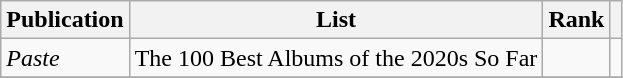<table class="sortable wikitable">
<tr>
<th>Publication</th>
<th>List</th>
<th>Rank</th>
<th class="unsortable"></th>
</tr>
<tr>
<td><em>Paste</em></td>
<td>The 100 Best Albums of the 2020s So Far</td>
<td></td>
<td></td>
</tr>
<tr>
</tr>
</table>
